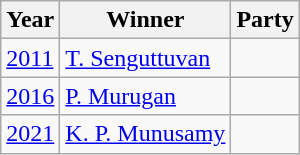<table class="wikitable sortable">
<tr>
<th>Year</th>
<th>Winner</th>
<th colspan="2">Party</th>
</tr>
<tr>
<td><a href='#'>2011</a></td>
<td><a href='#'>T. Senguttuvan</a></td>
<td></td>
</tr>
<tr>
<td><a href='#'>2016</a></td>
<td><a href='#'>P. Murugan</a></td>
<td></td>
</tr>
<tr>
<td><a href='#'>2021</a></td>
<td><a href='#'>K. P. Munusamy</a></td>
<td></td>
</tr>
</table>
